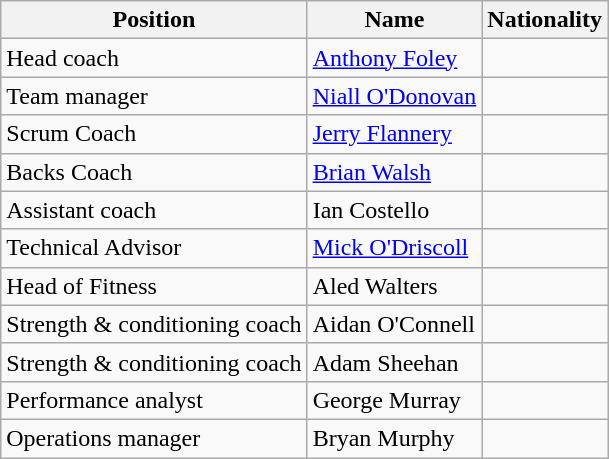<table class="wikitable">
<tr>
<th>Position</th>
<th>Name</th>
<th>Nationality</th>
</tr>
<tr>
<td>Head coach</td>
<td><a href='#'>Anthony Foley</a></td>
<td></td>
</tr>
<tr>
<td>Team manager</td>
<td><a href='#'>Niall O'Donovan</a></td>
<td></td>
</tr>
<tr>
<td>Scrum Coach</td>
<td><a href='#'>Jerry Flannery</a></td>
<td></td>
</tr>
<tr>
<td>Backs Coach</td>
<td><a href='#'>Brian Walsh</a></td>
<td></td>
</tr>
<tr>
<td>Assistant coach</td>
<td>Ian Costello</td>
<td></td>
</tr>
<tr>
<td>Technical Advisor</td>
<td><a href='#'>Mick O'Driscoll</a></td>
<td></td>
</tr>
<tr>
<td>Head of Fitness</td>
<td>Aled Walters</td>
<td></td>
</tr>
<tr>
<td>Strength & conditioning coach</td>
<td>Aidan O'Connell</td>
<td></td>
</tr>
<tr>
<td>Strength & conditioning coach</td>
<td>Adam Sheehan</td>
<td></td>
</tr>
<tr>
<td>Performance analyst</td>
<td>George Murray</td>
<td></td>
</tr>
<tr>
<td>Operations manager</td>
<td>Bryan Murphy</td>
<td></td>
</tr>
</table>
